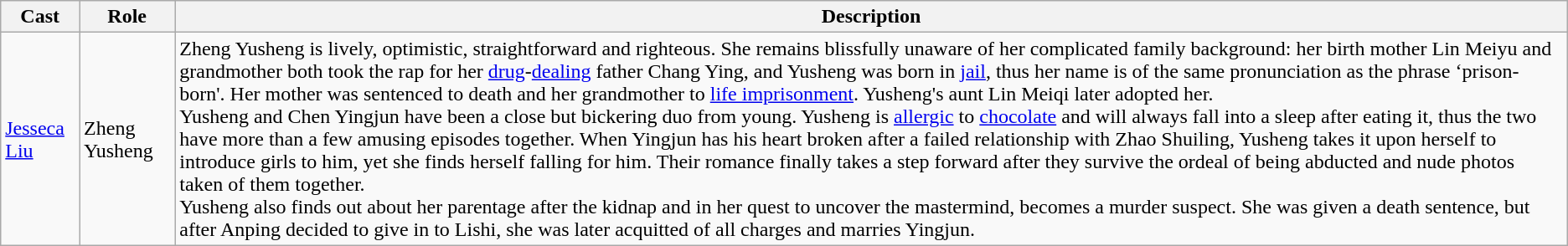<table class="wikitable">
<tr>
<th>Cast</th>
<th>Role</th>
<th>Description</th>
</tr>
<tr>
<td><a href='#'>Jesseca Liu</a></td>
<td>Zheng Yusheng</td>
<td>Zheng Yusheng is lively, optimistic, straightforward and righteous. She remains blissfully unaware of her complicated family background: her birth mother Lin Meiyu and grandmother both took the rap for her <a href='#'>drug</a>-<a href='#'>dealing</a> father Chang Ying, and Yusheng was born in <a href='#'>jail</a>, thus her name is of the same pronunciation as the phrase ‘prison-born'. Her mother was sentenced to death and her grandmother to <a href='#'>life imprisonment</a>. Yusheng's aunt Lin Meiqi later adopted her.<br>Yusheng and Chen Yingjun have been a close but bickering duo from young. Yusheng is <a href='#'>allergic</a> to <a href='#'>chocolate</a> and will always fall into a sleep after eating it, thus the two have more than a few amusing episodes together. When Yingjun has his heart broken after a failed relationship with Zhao Shuiling, Yusheng takes it upon herself to introduce girls to him, yet she finds herself falling for him. Their romance finally takes a step forward after they survive the ordeal of being abducted and nude photos taken of them together.<br>Yusheng also finds out about her parentage after the kidnap and in her quest to uncover the mastermind, becomes a murder suspect. She was given a death sentence, but after Anping decided to give in to Lishi, she was later acquitted of all charges and marries Yingjun.</td>
</tr>
</table>
